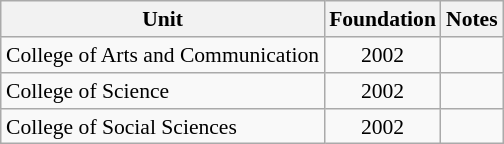<table style="float:right; font-size:90%; margin-left:1em; text-align:center" class="wikitable sortable">
<tr>
<th>Unit</th>
<th>Foundation</th>
<th scope="col" class="unsortable">Notes</th>
</tr>
<tr>
<td style="text-align:left">College of Arts and Communication</td>
<td>2002</td>
<td></td>
</tr>
<tr>
<td style="text-align:left">College of Science</td>
<td>2002</td>
<td></td>
</tr>
<tr>
<td style="text-align:left">College of Social Sciences</td>
<td>2002</td>
<td></td>
</tr>
</table>
